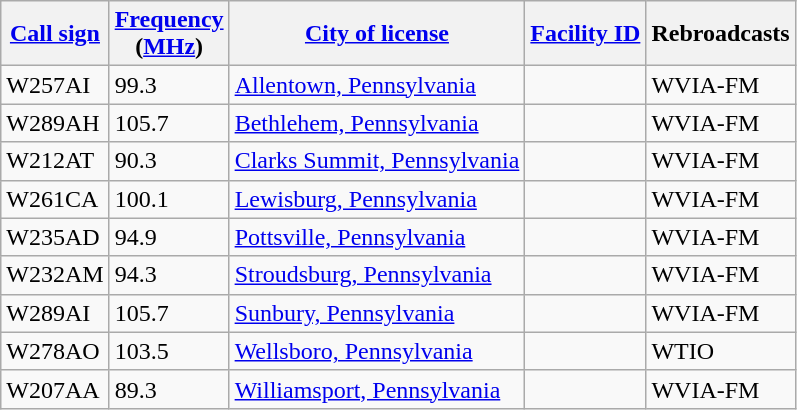<table class="wikitable sortable">
<tr>
<th><a href='#'>Call sign</a></th>
<th data-sort-type="number"><a href='#'>Frequency</a><br>(<a href='#'>MHz</a>)</th>
<th><a href='#'>City of license</a></th>
<th data-sort-type="number"><a href='#'>Facility ID</a></th>
<th>Rebroadcasts</th>
</tr>
<tr>
<td>W257AI</td>
<td>99.3</td>
<td><a href='#'>Allentown, Pennsylvania</a></td>
<td></td>
<td>WVIA-FM</td>
</tr>
<tr>
<td>W289AH</td>
<td>105.7</td>
<td><a href='#'>Bethlehem, Pennsylvania</a></td>
<td></td>
<td>WVIA-FM</td>
</tr>
<tr>
<td>W212AT</td>
<td>90.3</td>
<td><a href='#'>Clarks Summit, Pennsylvania</a></td>
<td></td>
<td>WVIA-FM</td>
</tr>
<tr>
<td>W261CA</td>
<td>100.1</td>
<td><a href='#'>Lewisburg, Pennsylvania</a></td>
<td></td>
<td>WVIA-FM</td>
</tr>
<tr>
<td>W235AD</td>
<td>94.9</td>
<td><a href='#'>Pottsville, Pennsylvania</a></td>
<td></td>
<td>WVIA-FM</td>
</tr>
<tr>
<td>W232AM</td>
<td>94.3</td>
<td><a href='#'>Stroudsburg, Pennsylvania</a></td>
<td></td>
<td>WVIA-FM</td>
</tr>
<tr>
<td>W289AI</td>
<td>105.7</td>
<td><a href='#'>Sunbury, Pennsylvania</a></td>
<td></td>
<td>WVIA-FM</td>
</tr>
<tr>
<td>W278AO</td>
<td>103.5</td>
<td><a href='#'>Wellsboro, Pennsylvania</a></td>
<td></td>
<td>WTIO</td>
</tr>
<tr>
<td>W207AA</td>
<td>89.3</td>
<td><a href='#'>Williamsport, Pennsylvania</a></td>
<td></td>
<td>WVIA-FM</td>
</tr>
</table>
